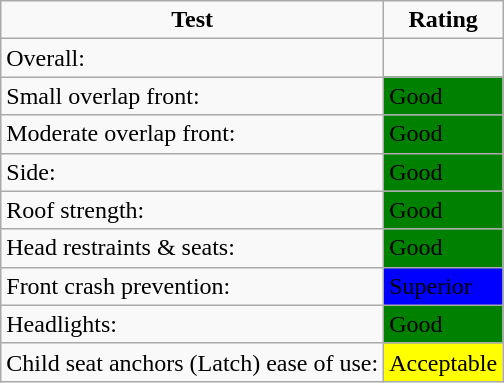<table class="wikitable">
<tr>
<td style="text-align:center;"><strong>Test</strong></td>
<td style="text-align:center;"><strong>Rating</strong></td>
</tr>
<tr>
<td>Overall:</td>
<td style="text-align:center;"></td>
</tr>
<tr>
<td>Small overlap front:</td>
<td style="background: green">Good</td>
</tr>
<tr>
<td>Moderate overlap front:</td>
<td style="background: green">Good</td>
</tr>
<tr>
<td>Side:</td>
<td style="background: green">Good</td>
</tr>
<tr>
<td>Roof strength:</td>
<td style="background: green">Good</td>
</tr>
<tr>
<td>Head restraints & seats:</td>
<td style="background: green">Good</td>
</tr>
<tr>
<td>Front crash prevention:</td>
<td style="background: blue">Superior</td>
</tr>
<tr>
<td>Headlights:</td>
<td style="background: green">Good</td>
</tr>
<tr>
<td>Child seat anchors (Latch) ease of use:</td>
<td style="background: yellow">Acceptable</td>
</tr>
</table>
